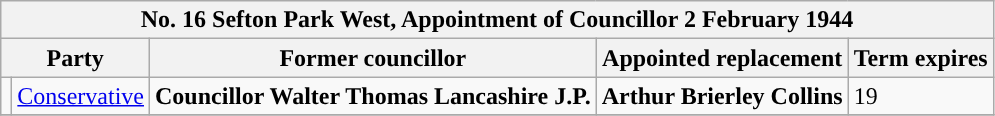<table class="wikitable">
<tr>
<th colspan="5"><strong>No. 16 Sefton Park West, Appointment of Councillor 2 February 1944</strong></th>
</tr>
<tr>
<th colspan="2">Party</th>
<th>Former councillor</th>
<th>Appointed replacement</th>
<th>Term expires</th>
</tr>
<tr>
<td style="background-color:"></td>
<td><a href='#'>Conservative</a></td>
<td><strong>Councillor Walter Thomas Lancashire J.P.</strong></td>
<td><strong>Arthur Brierley Collins</strong></td>
<td>19</td>
</tr>
<tr>
</tr>
</table>
